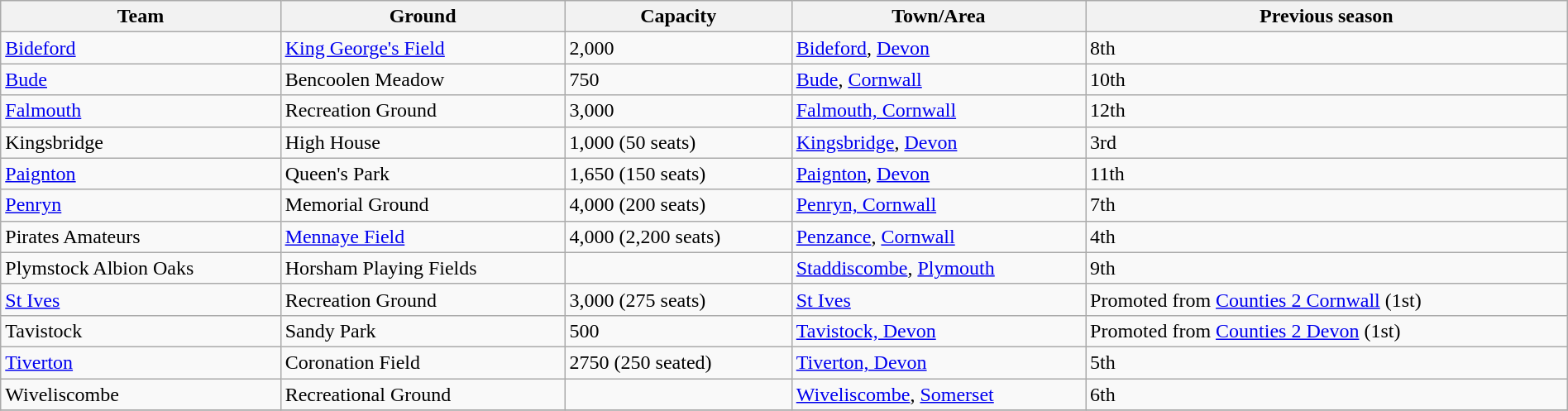<table class="wikitable sortable" width=100%>
<tr>
<th>Team</th>
<th>Ground</th>
<th>Capacity</th>
<th>Town/Area</th>
<th>Previous season</th>
</tr>
<tr>
<td><a href='#'>Bideford</a></td>
<td><a href='#'>King George's Field</a></td>
<td>2,000</td>
<td><a href='#'>Bideford</a>, <a href='#'>Devon</a></td>
<td>8th</td>
</tr>
<tr>
<td><a href='#'>Bude</a></td>
<td>Bencoolen Meadow</td>
<td>750</td>
<td><a href='#'>Bude</a>, <a href='#'>Cornwall</a></td>
<td>10th</td>
</tr>
<tr>
<td><a href='#'>Falmouth</a></td>
<td>Recreation Ground</td>
<td>3,000</td>
<td><a href='#'>Falmouth, Cornwall</a></td>
<td>12th</td>
</tr>
<tr>
<td>Kingsbridge</td>
<td>High House</td>
<td>1,000 (50 seats)</td>
<td><a href='#'>Kingsbridge</a>, <a href='#'>Devon</a></td>
<td>3rd</td>
</tr>
<tr>
<td><a href='#'>Paignton</a></td>
<td>Queen's Park</td>
<td>1,650 (150 seats)</td>
<td><a href='#'>Paignton</a>, <a href='#'>Devon</a></td>
<td>11th</td>
</tr>
<tr>
<td><a href='#'>Penryn</a></td>
<td>Memorial Ground</td>
<td>4,000 (200 seats)</td>
<td><a href='#'>Penryn, Cornwall</a></td>
<td>7th</td>
</tr>
<tr>
<td>Pirates Amateurs</td>
<td><a href='#'>Mennaye Field</a></td>
<td>4,000 (2,200 seats)</td>
<td><a href='#'>Penzance</a>, <a href='#'>Cornwall</a></td>
<td>4th</td>
</tr>
<tr>
<td>Plymstock Albion Oaks</td>
<td>Horsham Playing Fields</td>
<td></td>
<td><a href='#'>Staddiscombe</a>, <a href='#'>Plymouth</a></td>
<td>9th</td>
</tr>
<tr>
<td><a href='#'>St Ives</a></td>
<td>Recreation Ground</td>
<td>3,000 (275 seats)</td>
<td><a href='#'>St Ives</a></td>
<td>Promoted from <a href='#'>Counties 2 Cornwall</a> (1st)</td>
</tr>
<tr>
<td>Tavistock</td>
<td>Sandy Park</td>
<td>500</td>
<td><a href='#'>Tavistock, Devon</a></td>
<td>Promoted from <a href='#'>Counties 2 Devon</a> (1st)</td>
</tr>
<tr>
<td><a href='#'>Tiverton</a></td>
<td>Coronation Field</td>
<td>2750 (250 seated)</td>
<td><a href='#'>Tiverton, Devon</a></td>
<td>5th</td>
</tr>
<tr>
<td>Wiveliscombe</td>
<td>Recreational Ground</td>
<td></td>
<td><a href='#'>Wiveliscombe</a>, <a href='#'>Somerset</a></td>
<td>6th</td>
</tr>
<tr>
</tr>
</table>
